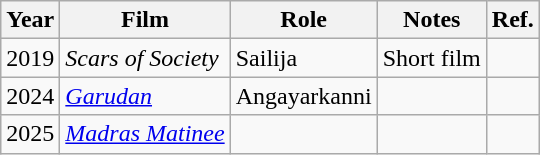<table class="wikitable">
<tr>
<th>Year</th>
<th>Film</th>
<th>Role</th>
<th>Notes</th>
<th>Ref.</th>
</tr>
<tr>
<td>2019</td>
<td><em>Scars of Society</em></td>
<td>Sailija</td>
<td>Short film</td>
<td></td>
</tr>
<tr>
<td>2024</td>
<td><em><a href='#'>Garudan</a></em></td>
<td>Angayarkanni</td>
<td></td>
<td style="text-align: center;"></td>
</tr>
<tr>
<td>2025</td>
<td><a href='#'><em>Madras Matinee</em></a></td>
<td></td>
<td></td>
<td style="text-align: center;"></td>
</tr>
</table>
